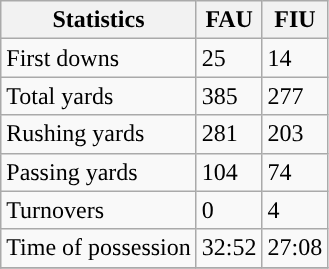<table class="wikitable">
<tr>
<th>Statistics</th>
<th>FAU</th>
<th>FIU</th>
</tr>
<tr>
<td>First downs</td>
<td>25</td>
<td>14</td>
</tr>
<tr>
<td>Total yards</td>
<td>385</td>
<td>277</td>
</tr>
<tr>
<td>Rushing yards</td>
<td>281</td>
<td>203</td>
</tr>
<tr>
<td>Passing yards</td>
<td>104</td>
<td>74</td>
</tr>
<tr>
<td>Turnovers</td>
<td>0</td>
<td>4</td>
</tr>
<tr>
<td>Time of possession</td>
<td>32:52</td>
<td>27:08</td>
</tr>
<tr>
</tr>
</table>
